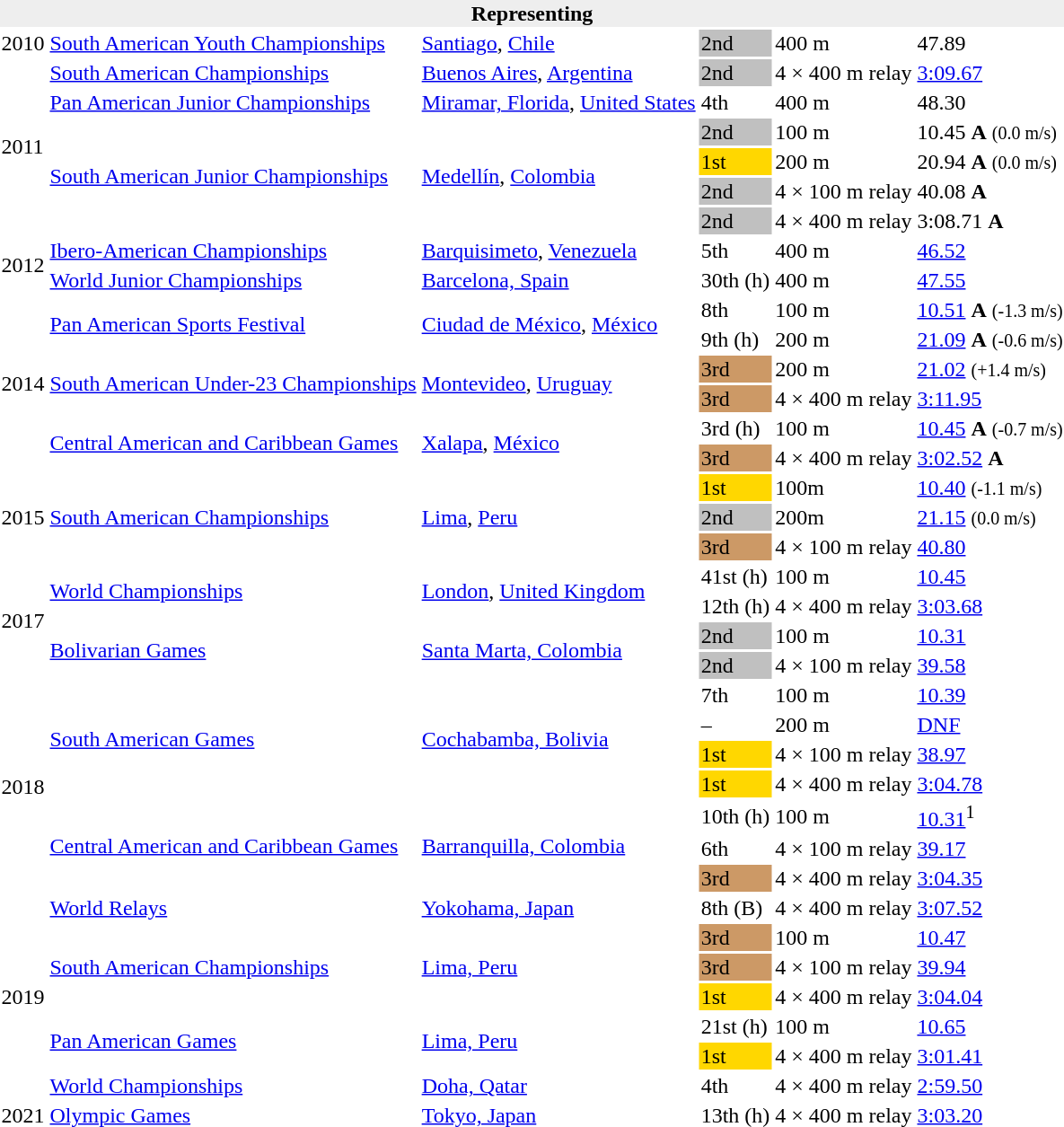<table>
<tr>
<th bgcolor="#eeeeee" colspan="6">Representing </th>
</tr>
<tr>
<td>2010</td>
<td><a href='#'>South American Youth Championships</a></td>
<td><a href='#'>Santiago</a>, <a href='#'>Chile</a></td>
<td bgcolor=silver>2nd</td>
<td>400 m</td>
<td>47.89</td>
</tr>
<tr>
<td rowspan=6>2011</td>
<td><a href='#'>South American Championships</a></td>
<td><a href='#'>Buenos Aires</a>, <a href='#'>Argentina</a></td>
<td bgcolor=silver>2nd</td>
<td>4 × 400 m relay</td>
<td><a href='#'>3:09.67</a></td>
</tr>
<tr>
<td><a href='#'>Pan American Junior Championships</a></td>
<td><a href='#'>Miramar, Florida</a>, <a href='#'>United States</a></td>
<td>4th</td>
<td>400 m</td>
<td>48.30</td>
</tr>
<tr>
<td rowspan=4><a href='#'>South American Junior Championships</a></td>
<td rowspan=4><a href='#'>Medellín</a>, <a href='#'>Colombia</a></td>
<td bgcolor=silver>2nd</td>
<td>100 m</td>
<td>10.45 <strong>A</strong> <small>(0.0 m/s)</small></td>
</tr>
<tr>
<td bgcolor=gold>1st</td>
<td>200 m</td>
<td>20.94 <strong>A</strong> <small>(0.0 m/s)</small></td>
</tr>
<tr>
<td bgcolor=silver>2nd</td>
<td>4 × 100 m relay</td>
<td>40.08 <strong>A</strong></td>
</tr>
<tr>
<td bgcolor=silver>2nd</td>
<td>4 × 400 m relay</td>
<td>3:08.71 <strong>A</strong></td>
</tr>
<tr>
<td rowspan=2>2012</td>
<td><a href='#'>Ibero-American Championships</a></td>
<td><a href='#'>Barquisimeto</a>, <a href='#'>Venezuela</a></td>
<td>5th</td>
<td>400 m</td>
<td><a href='#'>46.52</a></td>
</tr>
<tr>
<td><a href='#'>World Junior Championships</a></td>
<td><a href='#'>Barcelona, Spain</a></td>
<td>30th (h)</td>
<td>400 m</td>
<td><a href='#'>47.55</a></td>
</tr>
<tr>
<td rowspan=6>2014</td>
<td rowspan=2><a href='#'>Pan American Sports Festival</a></td>
<td rowspan=2><a href='#'>Ciudad de México</a>, <a href='#'>México</a></td>
<td>8th</td>
<td>100 m</td>
<td><a href='#'>10.51</a>  <strong>A</strong> <small>(-1.3 m/s)</small></td>
</tr>
<tr>
<td>9th (h)</td>
<td>200 m</td>
<td><a href='#'>21.09</a>  <strong>A</strong> <small>(-0.6 m/s)</small></td>
</tr>
<tr>
<td rowspan=2><a href='#'>South American Under-23 Championships</a></td>
<td rowspan=2><a href='#'>Montevideo</a>, <a href='#'>Uruguay</a></td>
<td bgcolor="cc9966">3rd</td>
<td>200 m</td>
<td><a href='#'>21.02</a> <small>(+1.4 m/s)</small></td>
</tr>
<tr>
<td bgcolor="cc9966">3rd</td>
<td>4 × 400 m relay</td>
<td><a href='#'>3:11.95</a></td>
</tr>
<tr>
<td rowspan=2><a href='#'>Central American and Caribbean Games</a></td>
<td rowspan=2><a href='#'>Xalapa</a>, <a href='#'>México</a></td>
<td>3rd (h)</td>
<td>100 m</td>
<td><a href='#'>10.45</a>  <strong>A</strong> <small>(-0.7 m/s)</small></td>
</tr>
<tr>
<td bgcolor="cc9966">3rd</td>
<td>4 × 400 m relay</td>
<td><a href='#'>3:02.52</a> <strong>A</strong></td>
</tr>
<tr>
<td rowspan=3>2015</td>
<td rowspan=3><a href='#'>South American Championships</a></td>
<td rowspan=3><a href='#'>Lima</a>, <a href='#'>Peru</a></td>
<td bgcolor=gold>1st</td>
<td>100m</td>
<td><a href='#'>10.40</a> <small>(-1.1 m/s)</small></td>
</tr>
<tr>
<td bgcolor=silver>2nd</td>
<td>200m</td>
<td><a href='#'>21.15</a> <small>(0.0 m/s)</small></td>
</tr>
<tr>
<td bgcolor="cc9966">3rd</td>
<td>4 × 100 m relay</td>
<td><a href='#'>40.80</a></td>
</tr>
<tr>
<td rowspan=4>2017</td>
<td rowspan=2><a href='#'>World Championships</a></td>
<td rowspan=2><a href='#'>London</a>, <a href='#'>United Kingdom</a></td>
<td>41st (h)</td>
<td>100 m</td>
<td><a href='#'>10.45</a></td>
</tr>
<tr>
<td>12th (h)</td>
<td>4 × 400 m relay</td>
<td><a href='#'>3:03.68</a></td>
</tr>
<tr>
<td rowspan=2><a href='#'>Bolivarian Games</a></td>
<td rowspan=2><a href='#'>Santa Marta, Colombia</a></td>
<td bgcolor=silver>2nd</td>
<td>100 m</td>
<td><a href='#'>10.31</a></td>
</tr>
<tr>
<td bgcolor=silver>2nd</td>
<td>4 × 100 m relay</td>
<td><a href='#'>39.58</a></td>
</tr>
<tr>
<td rowspan=7>2018</td>
<td rowspan=4><a href='#'>South American Games</a></td>
<td rowspan=4><a href='#'>Cochabamba, Bolivia</a></td>
<td>7th</td>
<td>100 m</td>
<td><a href='#'>10.39</a></td>
</tr>
<tr>
<td>–</td>
<td>200 m</td>
<td><a href='#'>DNF</a></td>
</tr>
<tr>
<td bgcolor=gold>1st</td>
<td>4 × 100 m relay</td>
<td><a href='#'>38.97</a></td>
</tr>
<tr>
<td bgcolor=gold>1st</td>
<td>4 × 400 m relay</td>
<td><a href='#'>3:04.78</a></td>
</tr>
<tr>
<td rowspan=3><a href='#'>Central American and Caribbean Games</a></td>
<td rowspan=3><a href='#'>Barranquilla, Colombia</a></td>
<td>10th (h)</td>
<td>100 m</td>
<td><a href='#'>10.31</a><sup>1</sup></td>
</tr>
<tr>
<td>6th</td>
<td>4 × 100 m relay</td>
<td><a href='#'>39.17</a></td>
</tr>
<tr>
<td bgcolor=cc9966>3rd</td>
<td>4 × 400 m relay</td>
<td><a href='#'>3:04.35</a></td>
</tr>
<tr>
<td rowspan=7>2019</td>
<td><a href='#'>World Relays</a></td>
<td><a href='#'>Yokohama, Japan</a></td>
<td>8th (B)</td>
<td>4 × 400 m relay</td>
<td><a href='#'>3:07.52</a></td>
</tr>
<tr>
<td rowspan=3><a href='#'>South American Championships</a></td>
<td rowspan=3><a href='#'>Lima, Peru</a></td>
<td bgcolor=cc9966>3rd</td>
<td>100 m</td>
<td><a href='#'>10.47</a></td>
</tr>
<tr>
<td bgcolor=cc9966>3rd</td>
<td>4 × 100 m relay</td>
<td><a href='#'>39.94</a></td>
</tr>
<tr>
<td bgcolor=gold>1st</td>
<td>4 × 400 m relay</td>
<td><a href='#'>3:04.04</a></td>
</tr>
<tr>
<td rowspan=2><a href='#'>Pan American Games</a></td>
<td rowspan=2><a href='#'>Lima, Peru</a></td>
<td>21st (h)</td>
<td>100 m</td>
<td><a href='#'>10.65</a></td>
</tr>
<tr>
<td bgcolor=gold>1st</td>
<td>4 × 400 m relay</td>
<td><a href='#'>3:01.41</a></td>
</tr>
<tr>
<td><a href='#'>World Championships</a></td>
<td><a href='#'>Doha, Qatar</a></td>
<td>4th</td>
<td>4 × 400 m relay</td>
<td><a href='#'>2:59.50</a></td>
</tr>
<tr>
<td>2021</td>
<td><a href='#'>Olympic Games</a></td>
<td><a href='#'>Tokyo, Japan</a></td>
<td>13th (h)</td>
<td>4 × 400 m relay</td>
<td><a href='#'>3:03.20</a></td>
</tr>
</table>
